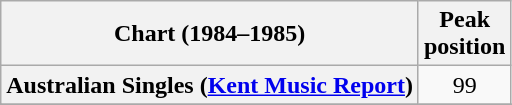<table class="wikitable sortable plainrowheaders" style="text-align:center">
<tr>
<th>Chart (1984–1985)</th>
<th>Peak<br>position</th>
</tr>
<tr>
<th scope="row">Australian Singles (<a href='#'>Kent Music Report</a>)</th>
<td align="center">99</td>
</tr>
<tr>
</tr>
<tr>
</tr>
<tr>
</tr>
<tr>
</tr>
</table>
